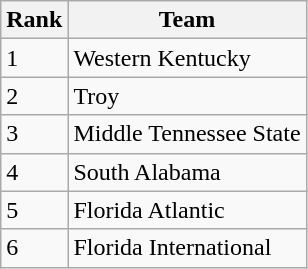<table class=wikitable>
<tr>
<th>Rank</th>
<th>Team</th>
</tr>
<tr>
<td>1</td>
<td>Western Kentucky</td>
</tr>
<tr>
<td>2</td>
<td>Troy</td>
</tr>
<tr>
<td>3</td>
<td>Middle Tennessee State</td>
</tr>
<tr>
<td>4</td>
<td>South Alabama</td>
</tr>
<tr>
<td>5</td>
<td>Florida Atlantic</td>
</tr>
<tr>
<td>6</td>
<td>Florida International</td>
</tr>
</table>
